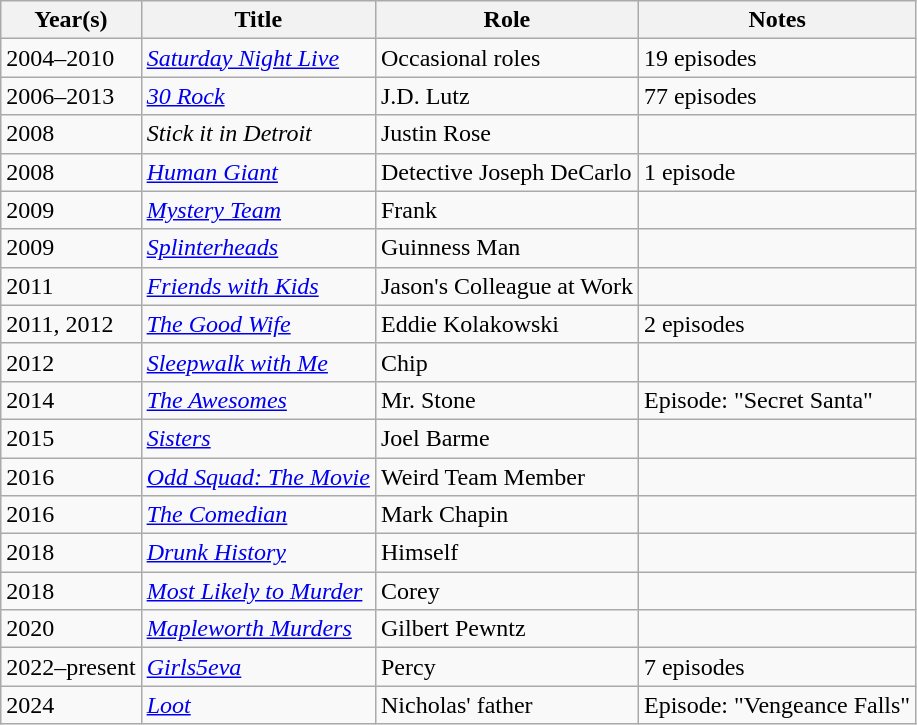<table class="wikitable sortable">
<tr>
<th>Year(s)</th>
<th>Title</th>
<th>Role</th>
<th class="unsortable">Notes</th>
</tr>
<tr>
<td>2004–2010</td>
<td><em><a href='#'>Saturday Night Live</a></em></td>
<td>Occasional roles</td>
<td>19 episodes</td>
</tr>
<tr>
<td>2006–2013</td>
<td><em><a href='#'>30 Rock</a></em></td>
<td>J.D. Lutz</td>
<td>77 episodes</td>
</tr>
<tr>
<td>2008</td>
<td><em>Stick it in Detroit</em></td>
<td>Justin Rose</td>
<td></td>
</tr>
<tr>
<td>2008</td>
<td><em><a href='#'>Human Giant</a></em></td>
<td>Detective Joseph DeCarlo</td>
<td>1 episode</td>
</tr>
<tr>
<td>2009</td>
<td><em><a href='#'>Mystery Team</a></em></td>
<td>Frank</td>
<td></td>
</tr>
<tr>
<td>2009</td>
<td><em><a href='#'>Splinterheads</a></em></td>
<td>Guinness Man</td>
<td></td>
</tr>
<tr>
<td>2011</td>
<td><em><a href='#'>Friends with Kids</a></em></td>
<td>Jason's Colleague at Work</td>
<td></td>
</tr>
<tr>
<td>2011, 2012</td>
<td><em><a href='#'>The Good Wife</a></em></td>
<td>Eddie Kolakowski</td>
<td>2 episodes</td>
</tr>
<tr>
<td>2012</td>
<td><em><a href='#'>Sleepwalk with Me</a></em></td>
<td>Chip</td>
<td></td>
</tr>
<tr>
<td>2014</td>
<td><em><a href='#'>The Awesomes</a></em></td>
<td>Mr. Stone</td>
<td>Episode: "Secret Santa"</td>
</tr>
<tr>
<td>2015</td>
<td><em><a href='#'>Sisters</a></em></td>
<td>Joel Barme</td>
<td></td>
</tr>
<tr>
<td>2016</td>
<td><em><a href='#'>Odd Squad: The Movie</a></em></td>
<td>Weird Team Member</td>
<td></td>
</tr>
<tr>
<td>2016</td>
<td><em><a href='#'>The Comedian</a></em></td>
<td>Mark Chapin</td>
<td></td>
</tr>
<tr>
<td>2018</td>
<td><em><a href='#'>Drunk History</a></em></td>
<td>Himself</td>
<td></td>
</tr>
<tr>
<td>2018</td>
<td><em><a href='#'>Most Likely to Murder</a></em></td>
<td>Corey</td>
<td></td>
</tr>
<tr>
<td>2020</td>
<td><em><a href='#'>Mapleworth Murders</a></em></td>
<td>Gilbert Pewntz</td>
<td></td>
</tr>
<tr>
<td>2022–present</td>
<td><em><a href='#'>Girls5eva</a></em></td>
<td>Percy</td>
<td>7 episodes</td>
</tr>
<tr>
<td>2024</td>
<td><em><a href='#'>Loot</a></em></td>
<td>Nicholas' father</td>
<td>Episode: "Vengeance Falls"</td>
</tr>
</table>
